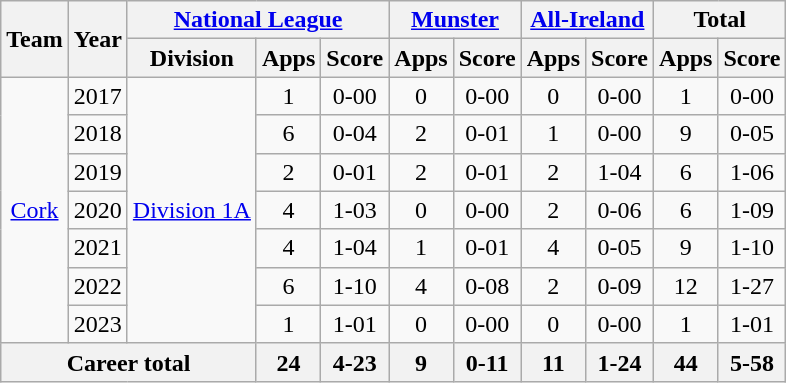<table class="wikitable" style="text-align:center">
<tr>
<th rowspan="2">Team</th>
<th rowspan="2">Year</th>
<th colspan="3"><a href='#'>National League</a></th>
<th colspan="2"><a href='#'>Munster</a></th>
<th colspan="2"><a href='#'>All-Ireland</a></th>
<th colspan="2">Total</th>
</tr>
<tr>
<th>Division</th>
<th>Apps</th>
<th>Score</th>
<th>Apps</th>
<th>Score</th>
<th>Apps</th>
<th>Score</th>
<th>Apps</th>
<th>Score</th>
</tr>
<tr>
<td rowspan="7"><a href='#'>Cork</a></td>
<td>2017</td>
<td rowspan="7"><a href='#'>Division 1A</a></td>
<td>1</td>
<td>0-00</td>
<td>0</td>
<td>0-00</td>
<td>0</td>
<td>0-00</td>
<td>1</td>
<td>0-00</td>
</tr>
<tr>
<td>2018</td>
<td>6</td>
<td>0-04</td>
<td>2</td>
<td>0-01</td>
<td>1</td>
<td>0-00</td>
<td>9</td>
<td>0-05</td>
</tr>
<tr>
<td>2019</td>
<td>2</td>
<td>0-01</td>
<td>2</td>
<td>0-01</td>
<td>2</td>
<td>1-04</td>
<td>6</td>
<td>1-06</td>
</tr>
<tr>
<td>2020</td>
<td>4</td>
<td>1-03</td>
<td>0</td>
<td>0-00</td>
<td>2</td>
<td>0-06</td>
<td>6</td>
<td>1-09</td>
</tr>
<tr>
<td>2021</td>
<td>4</td>
<td>1-04</td>
<td>1</td>
<td>0-01</td>
<td>4</td>
<td>0-05</td>
<td>9</td>
<td>1-10</td>
</tr>
<tr>
<td>2022</td>
<td>6</td>
<td>1-10</td>
<td>4</td>
<td>0-08</td>
<td>2</td>
<td>0-09</td>
<td>12</td>
<td>1-27</td>
</tr>
<tr>
<td>2023</td>
<td>1</td>
<td>1-01</td>
<td>0</td>
<td>0-00</td>
<td>0</td>
<td>0-00</td>
<td>1</td>
<td>1-01</td>
</tr>
<tr>
<th colspan="3">Career total</th>
<th>24</th>
<th>4-23</th>
<th>9</th>
<th>0-11</th>
<th>11</th>
<th>1-24</th>
<th>44</th>
<th>5-58</th>
</tr>
</table>
